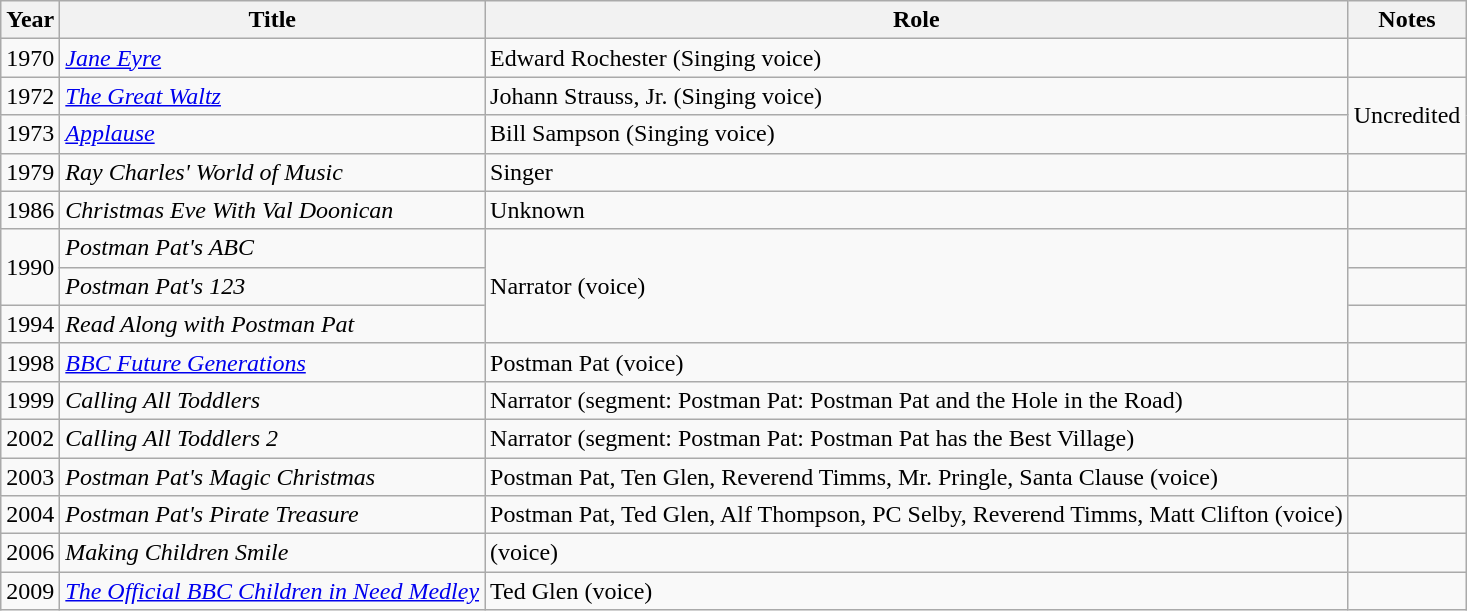<table class="wikitable">
<tr>
<th>Year</th>
<th>Title</th>
<th>Role</th>
<th>Notes</th>
</tr>
<tr>
<td>1970</td>
<td><em><a href='#'>Jane Eyre</a></em></td>
<td>Edward Rochester (Singing voice)</td>
<td></td>
</tr>
<tr>
<td>1972</td>
<td><em><a href='#'>The Great Waltz</a></em></td>
<td Johann Strauss Jr.>Johann Strauss, Jr. (Singing voice)</td>
<td rowspan="2">Uncredited</td>
</tr>
<tr>
<td>1973</td>
<td><em><a href='#'>Applause</a></em></td>
<td>Bill Sampson (Singing voice)</td>
</tr>
<tr>
<td>1979</td>
<td><em>Ray Charles' World of Music</em></td>
<td>Singer</td>
<td></td>
</tr>
<tr>
<td>1986</td>
<td><em>Christmas Eve With Val Doonican</em></td>
<td>Unknown</td>
<td></td>
</tr>
<tr>
<td rowspan="2">1990</td>
<td><em>Postman Pat's ABC</em></td>
<td rowspan="3">Narrator (voice)</td>
<td></td>
</tr>
<tr>
<td><em>Postman Pat's 123</em></td>
<td></td>
</tr>
<tr>
<td>1994</td>
<td><em>Read Along with Postman Pat</em></td>
<td></td>
</tr>
<tr>
<td>1998</td>
<td><em><a href='#'>BBC Future Generations</a></em></td>
<td>Postman Pat (voice)</td>
<td></td>
</tr>
<tr>
<td>1999</td>
<td><em>Calling All Toddlers</em></td>
<td>Narrator (segment: Postman Pat: Postman Pat and the Hole in the Road)</td>
<td></td>
</tr>
<tr>
<td>2002</td>
<td><em>Calling All Toddlers 2</em></td>
<td>Narrator (segment: Postman Pat: Postman Pat has the Best Village)</td>
<td></td>
</tr>
<tr>
<td>2003</td>
<td><em>Postman Pat's Magic Christmas</em></td>
<td>Postman Pat, Ten Glen, Reverend Timms, Mr. Pringle, Santa Clause (voice)</td>
<td></td>
</tr>
<tr>
<td>2004</td>
<td><em>Postman Pat's Pirate Treasure</em></td>
<td>Postman Pat, Ted Glen, Alf Thompson, PC Selby, Reverend Timms, Matt Clifton (voice)</td>
<td></td>
</tr>
<tr>
<td>2006</td>
<td><em>Making Children Smile</em></td>
<td>(voice)</td>
<td></td>
</tr>
<tr>
<td>2009</td>
<td><em><a href='#'>The Official BBC Children in Need Medley</a></em></td>
<td>Ted Glen (voice)</td>
<td></td>
</tr>
</table>
